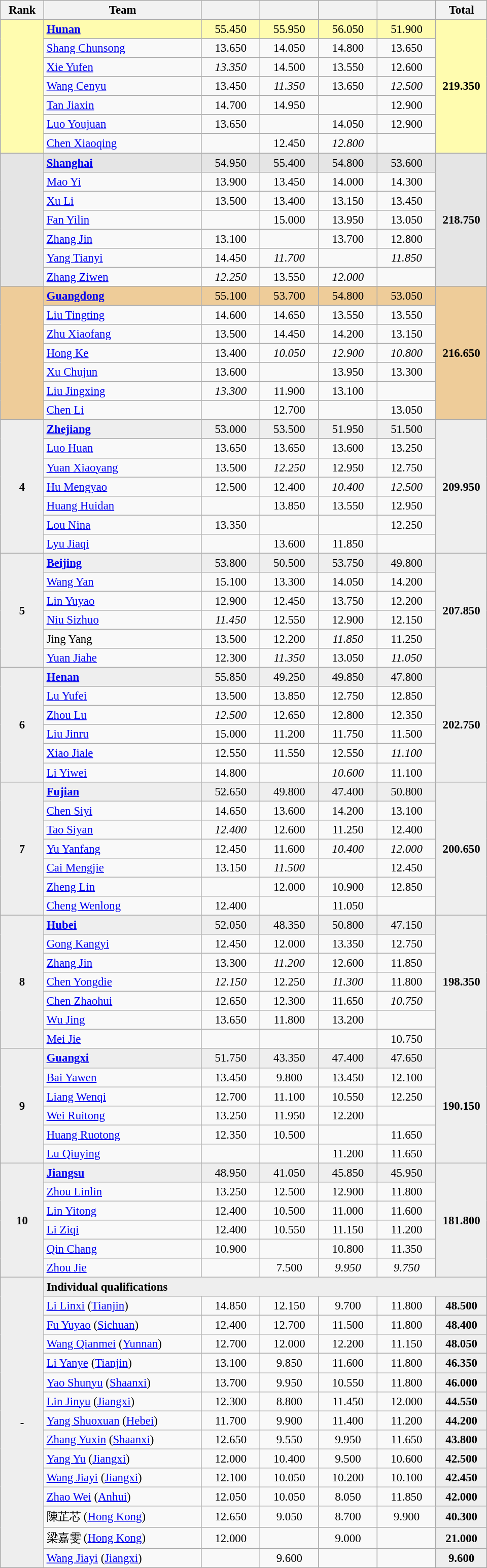<table class="wikitable" style="text-align:center; font-size:95%">
<tr>
<th scope="col" style="width:50px;">Rank</th>
<th scope="col" style="width:200px;">Team</th>
<th scope="col" style="width:70px;"></th>
<th scope="col" style="width:70px;"></th>
<th scope="col" style="width:70px;"></th>
<th scope="col" style="width:70px;"></th>
<th scope="col" style="width:60px;">Total</th>
</tr>
<tr style="background:#fffcaf;">
<td rowspan=7></td>
<td style="text-align:left;"><strong><a href='#'>Hunan</a></strong></td>
<td>55.450</td>
<td>55.950</td>
<td>56.050</td>
<td>51.900</td>
<td rowspan=7><strong>219.350</strong></td>
</tr>
<tr>
<td style="text-align:left;"><a href='#'>Shang Chunsong</a></td>
<td>13.650</td>
<td>14.050</td>
<td>14.800</td>
<td>13.650</td>
</tr>
<tr>
<td style="text-align:left;"><a href='#'>Xie Yufen</a></td>
<td><em>13.350</em></td>
<td>14.500</td>
<td>13.550</td>
<td>12.600</td>
</tr>
<tr>
<td style="text-align:left;"><a href='#'>Wang Cenyu</a></td>
<td>13.450</td>
<td><em>11.350</em></td>
<td>13.650</td>
<td><em>12.500</em></td>
</tr>
<tr>
<td style="text-align:left;"><a href='#'>Tan Jiaxin</a></td>
<td>14.700</td>
<td>14.950</td>
<td></td>
<td>12.900</td>
</tr>
<tr>
<td style="text-align:left;"><a href='#'>Luo Youjuan</a></td>
<td>13.650</td>
<td></td>
<td>14.050</td>
<td>12.900</td>
</tr>
<tr>
<td style="text-align:left;"><a href='#'>Chen Xiaoqing</a></td>
<td></td>
<td>12.450</td>
<td><em>12.800</em></td>
<td></td>
</tr>
<tr style="background:#e5e5e5;">
<td rowspan=7></td>
<td style="text-align:left;"><strong><a href='#'>Shanghai</a></strong></td>
<td>54.950</td>
<td>55.400</td>
<td>54.800</td>
<td>53.600</td>
<td rowspan=7><strong>218.750</strong></td>
</tr>
<tr>
<td style="text-align:left;"><a href='#'>Mao Yi</a></td>
<td>13.900</td>
<td>13.450</td>
<td>14.000</td>
<td>14.300</td>
</tr>
<tr>
<td style="text-align:left;"><a href='#'>Xu Li</a></td>
<td>13.500</td>
<td>13.400</td>
<td>13.150</td>
<td>13.450</td>
</tr>
<tr>
<td style="text-align:left;"><a href='#'>Fan Yilin</a></td>
<td></td>
<td>15.000</td>
<td>13.950</td>
<td>13.050</td>
</tr>
<tr>
<td style="text-align:left;"><a href='#'>Zhang Jin</a></td>
<td>13.100</td>
<td></td>
<td>13.700</td>
<td>12.800</td>
</tr>
<tr>
<td style="text-align:left;"><a href='#'>Yang Tianyi</a></td>
<td>14.450</td>
<td><em>11.700</em></td>
<td></td>
<td><em>11.850</em></td>
</tr>
<tr>
<td style="text-align:left;"><a href='#'>Zhang Ziwen</a></td>
<td><em>12.250</em></td>
<td>13.550</td>
<td><em>12.000</em></td>
<td></td>
</tr>
<tr style="background:#ec9;">
<td rowspan=7></td>
<td style="text-align:left;"><strong><a href='#'>Guangdong</a></strong></td>
<td>55.100</td>
<td>53.700</td>
<td>54.800</td>
<td>53.050</td>
<td rowspan=7><strong>216.650</strong></td>
</tr>
<tr>
<td style="text-align:left;"><a href='#'>Liu Tingting</a></td>
<td>14.600</td>
<td>14.650</td>
<td>13.550</td>
<td>13.550</td>
</tr>
<tr>
<td style="text-align:left;"><a href='#'>Zhu Xiaofang</a></td>
<td>13.500</td>
<td>14.450</td>
<td>14.200</td>
<td>13.150</td>
</tr>
<tr>
<td style="text-align:left;"><a href='#'>Hong Ke</a></td>
<td>13.400</td>
<td><em>10.050</em></td>
<td><em>12.900</em></td>
<td><em>10.800</em></td>
</tr>
<tr>
<td style="text-align:left;"><a href='#'>Xu Chujun</a></td>
<td>13.600</td>
<td></td>
<td>13.950</td>
<td>13.300</td>
</tr>
<tr>
<td style="text-align:left;"><a href='#'>Liu Jingxing</a></td>
<td><em>13.300</em></td>
<td>11.900</td>
<td>13.100</td>
<td></td>
</tr>
<tr>
<td style="text-align:left;"><a href='#'>Chen Li</a></td>
<td></td>
<td>12.700</td>
<td></td>
<td>13.050</td>
</tr>
<tr style="background:#eee;">
<td rowspan=7><strong>4</strong></td>
<td style="text-align:left;"><strong><a href='#'>Zhejiang</a></strong></td>
<td>53.000</td>
<td>53.500</td>
<td>51.950</td>
<td>51.500</td>
<td rowspan=7><strong>209.950</strong></td>
</tr>
<tr>
<td style="text-align:left;"><a href='#'>Luo Huan</a></td>
<td>13.650</td>
<td>13.650</td>
<td>13.600</td>
<td>13.250</td>
</tr>
<tr>
<td style="text-align:left;"><a href='#'>Yuan Xiaoyang</a></td>
<td>13.500</td>
<td><em>12.250</em></td>
<td>12.950</td>
<td>12.750</td>
</tr>
<tr>
<td style="text-align:left;"><a href='#'>Hu Mengyao</a></td>
<td>12.500</td>
<td>12.400</td>
<td><em>10.400</em></td>
<td><em>12.500</em></td>
</tr>
<tr>
<td style="text-align:left;"><a href='#'>Huang Huidan</a></td>
<td></td>
<td>13.850</td>
<td>13.550</td>
<td>12.950</td>
</tr>
<tr>
<td style="text-align:left;"><a href='#'>Lou Nina</a></td>
<td>13.350</td>
<td></td>
<td></td>
<td>12.250</td>
</tr>
<tr>
<td style="text-align:left;"><a href='#'>Lyu Jiaqi</a></td>
<td></td>
<td>13.600</td>
<td>11.850</td>
<td></td>
</tr>
<tr style="background:#eee;">
<td rowspan=6><strong>5</strong></td>
<td style="text-align:left;"><strong><a href='#'>Beijing</a></strong></td>
<td>53.800</td>
<td>50.500</td>
<td>53.750</td>
<td>49.800</td>
<td rowspan=6><strong>207.850</strong></td>
</tr>
<tr>
<td style="text-align:left;"><a href='#'>Wang Yan</a></td>
<td>15.100</td>
<td>13.300</td>
<td>14.050</td>
<td>14.200</td>
</tr>
<tr>
<td style="text-align:left;"><a href='#'>Lin Yuyao</a></td>
<td>12.900</td>
<td>12.450</td>
<td>13.750</td>
<td>12.200</td>
</tr>
<tr>
<td style="text-align:left;"><a href='#'>Niu Sizhuo</a></td>
<td><em>11.450</em></td>
<td>12.550</td>
<td>12.900</td>
<td>12.150</td>
</tr>
<tr>
<td style="text-align:left;">Jing Yang</td>
<td>13.500</td>
<td>12.200</td>
<td><em>11.850</em></td>
<td>11.250</td>
</tr>
<tr>
<td style="text-align:left;"><a href='#'>Yuan Jiahe</a></td>
<td>12.300</td>
<td><em>11.350</em></td>
<td>13.050</td>
<td><em>11.050</em></td>
</tr>
<tr style="background:#eee;">
<td rowspan=6><strong>6</strong></td>
<td style="text-align:left;"><strong><a href='#'>Henan</a></strong></td>
<td>55.850</td>
<td>49.250</td>
<td>49.850</td>
<td>47.800</td>
<td rowspan=6><strong>202.750</strong></td>
</tr>
<tr>
<td style="text-align:left;"><a href='#'>Lu Yufei</a></td>
<td>13.500</td>
<td>13.850</td>
<td>12.750</td>
<td>12.850</td>
</tr>
<tr>
<td style="text-align:left;"><a href='#'>Zhou Lu</a></td>
<td><em>12.500</em></td>
<td>12.650</td>
<td>12.800</td>
<td>12.350</td>
</tr>
<tr>
<td style="text-align:left;"><a href='#'>Liu Jinru</a></td>
<td>15.000</td>
<td>11.200</td>
<td>11.750</td>
<td>11.500</td>
</tr>
<tr>
<td style="text-align:left;"><a href='#'>Xiao Jiale</a></td>
<td>12.550</td>
<td>11.550</td>
<td>12.550</td>
<td><em>11.100</em></td>
</tr>
<tr>
<td style="text-align:left;"><a href='#'>Li Yiwei</a></td>
<td>14.800</td>
<td></td>
<td><em>10.600</em></td>
<td>11.100</td>
</tr>
<tr style="background:#eee;">
<td rowspan=7><strong>7</strong></td>
<td style="text-align:left;"><strong><a href='#'>Fujian</a></strong></td>
<td>52.650</td>
<td>49.800</td>
<td>47.400</td>
<td>50.800</td>
<td rowspan=7><strong>200.650</strong></td>
</tr>
<tr>
<td style="text-align:left;"><a href='#'>Chen Siyi</a></td>
<td>14.650</td>
<td>13.600</td>
<td>14.200</td>
<td>13.100</td>
</tr>
<tr>
<td style="text-align:left;"><a href='#'>Tao Siyan</a></td>
<td><em>12.400</em></td>
<td>12.600</td>
<td>11.250</td>
<td>12.400</td>
</tr>
<tr>
<td style="text-align:left;"><a href='#'>Yu Yanfang</a></td>
<td>12.450</td>
<td>11.600</td>
<td><em>10.400</em></td>
<td><em>12.000</em></td>
</tr>
<tr>
<td style="text-align:left;"><a href='#'>Cai Mengjie</a></td>
<td>13.150</td>
<td><em>11.500</em></td>
<td></td>
<td>12.450</td>
</tr>
<tr>
<td style="text-align:left;"><a href='#'>Zheng Lin</a></td>
<td></td>
<td>12.000</td>
<td>10.900</td>
<td>12.850</td>
</tr>
<tr>
<td style="text-align:left;"><a href='#'>Cheng Wenlong</a></td>
<td>12.400</td>
<td></td>
<td>11.050</td>
<td></td>
</tr>
<tr style="background:#eee;">
<td rowspan=7><strong>8</strong></td>
<td style="text-align:left;"><strong><a href='#'>Hubei</a></strong></td>
<td>52.050</td>
<td>48.350</td>
<td>50.800</td>
<td>47.150</td>
<td rowspan=7><strong>198.350</strong></td>
</tr>
<tr>
<td style="text-align:left;"><a href='#'>Gong Kangyi</a></td>
<td>12.450</td>
<td>12.000</td>
<td>13.350</td>
<td>12.750</td>
</tr>
<tr>
<td style="text-align:left;"><a href='#'>Zhang Jin</a></td>
<td>13.300</td>
<td><em>11.200</em></td>
<td>12.600</td>
<td>11.850</td>
</tr>
<tr>
<td style="text-align:left;"><a href='#'>Chen Yongdie</a></td>
<td><em>12.150</em></td>
<td>12.250</td>
<td><em>11.300</em></td>
<td>11.800</td>
</tr>
<tr>
<td style="text-align:left;"><a href='#'>Chen Zhaohui</a></td>
<td>12.650</td>
<td>12.300</td>
<td>11.650</td>
<td><em>10.750</em></td>
</tr>
<tr>
<td style="text-align:left;"><a href='#'>Wu Jing</a></td>
<td>13.650</td>
<td>11.800</td>
<td>13.200</td>
<td></td>
</tr>
<tr>
<td style="text-align:left;"><a href='#'>Mei Jie</a></td>
<td></td>
<td></td>
<td></td>
<td>10.750</td>
</tr>
<tr style="background:#eee;">
<td rowspan=6><strong>9</strong></td>
<td style="text-align:left;"><strong><a href='#'>Guangxi</a></strong></td>
<td>51.750</td>
<td>43.350</td>
<td>47.400</td>
<td>47.650</td>
<td rowspan=6><strong>190.150</strong></td>
</tr>
<tr>
<td style="text-align:left;"><a href='#'>Bai Yawen</a></td>
<td>13.450</td>
<td>9.800</td>
<td>13.450</td>
<td>12.100</td>
</tr>
<tr>
<td style="text-align:left;"><a href='#'>Liang Wenqi</a></td>
<td>12.700</td>
<td>11.100</td>
<td>10.550</td>
<td>12.250</td>
</tr>
<tr>
<td style="text-align:left;"><a href='#'>Wei Ruitong</a></td>
<td>13.250</td>
<td>11.950</td>
<td>12.200</td>
<td></td>
</tr>
<tr>
<td style="text-align:left;"><a href='#'>Huang Ruotong</a></td>
<td>12.350</td>
<td>10.500</td>
<td></td>
<td>11.650</td>
</tr>
<tr>
<td style="text-align:left;"><a href='#'>Lu Qiuying</a></td>
<td></td>
<td></td>
<td>11.200</td>
<td>11.650</td>
</tr>
<tr style="background:#eee;">
<td rowspan=6><strong>10</strong></td>
<td style="text-align:left;"><strong><a href='#'>Jiangsu</a></strong></td>
<td>48.950</td>
<td>41.050</td>
<td>45.850</td>
<td>45.950</td>
<td rowspan=6><strong>181.800</strong></td>
</tr>
<tr>
<td style="text-align:left;"><a href='#'>Zhou Linlin</a></td>
<td>13.250</td>
<td>12.500</td>
<td>12.900</td>
<td>11.800</td>
</tr>
<tr>
<td style="text-align:left;"><a href='#'>Lin Yitong</a></td>
<td>12.400</td>
<td>10.500</td>
<td>11.000</td>
<td>11.600</td>
</tr>
<tr>
<td style="text-align:left;"><a href='#'>Li Ziqi</a></td>
<td>12.400</td>
<td>10.550</td>
<td>11.150</td>
<td>11.200</td>
</tr>
<tr>
<td style="text-align:left;"><a href='#'>Qin Chang</a></td>
<td>10.900</td>
<td></td>
<td>10.800</td>
<td>11.350</td>
</tr>
<tr>
<td style="text-align:left;"><a href='#'>Zhou Jie</a></td>
<td></td>
<td>7.500</td>
<td><em>9.950</em></td>
<td><em>9.750</em></td>
</tr>
<tr style="background:#eee;">
<td rowspan=15><strong>-</strong></td>
<td colspan = 6 style="text-align:left;"><strong>Individual qualifications</strong></td>
</tr>
<tr>
<td style="text-align:left;"><a href='#'>Li Linxi</a> (<a href='#'>Tianjin</a>)</td>
<td>14.850</td>
<td>12.150</td>
<td>9.700</td>
<td>11.800</td>
<td style="background:#eee;"><strong>48.500</strong></td>
</tr>
<tr>
<td style="text-align:left;"><a href='#'>Fu Yuyao</a> (<a href='#'>Sichuan</a>)</td>
<td>12.400</td>
<td>12.700</td>
<td>11.500</td>
<td>11.800</td>
<td style="background:#eee;"><strong>48.400</strong></td>
</tr>
<tr>
<td style="text-align:left;"><a href='#'>Wang Qianmei</a> (<a href='#'>Yunnan</a>)</td>
<td>12.700</td>
<td>12.000</td>
<td>12.200</td>
<td>11.150</td>
<td style="background:#eee;"><strong>48.050</strong></td>
</tr>
<tr>
<td style="text-align:left;"><a href='#'>Li Yanye</a> (<a href='#'>Tianjin</a>)</td>
<td>13.100</td>
<td>9.850</td>
<td>11.600</td>
<td>11.800</td>
<td style="background:#eee;"><strong>46.350</strong></td>
</tr>
<tr>
<td style="text-align:left;"><a href='#'>Yao Shunyu</a> (<a href='#'>Shaanxi</a>)</td>
<td>13.700</td>
<td>9.950</td>
<td>10.550</td>
<td>11.800</td>
<td style="background:#eee;"><strong>46.000</strong></td>
</tr>
<tr>
<td style="text-align:left;"><a href='#'>Lin Jinyu</a> (<a href='#'>Jiangxi</a>)</td>
<td>12.300</td>
<td>8.800</td>
<td>11.450</td>
<td>12.000</td>
<td style="background:#eee;"><strong>44.550</strong></td>
</tr>
<tr>
<td style="text-align:left;"><a href='#'>Yang Shuoxuan</a> (<a href='#'>Hebei</a>)</td>
<td>11.700</td>
<td>9.900</td>
<td>11.400</td>
<td>11.200</td>
<td style="background:#eee;"><strong>44.200</strong></td>
</tr>
<tr>
<td style="text-align:left;"><a href='#'>Zhang Yuxin</a> (<a href='#'>Shaanxi</a>)</td>
<td>12.650</td>
<td>9.550</td>
<td>9.950</td>
<td>11.650</td>
<td style="background:#eee;"><strong>43.800</strong></td>
</tr>
<tr>
<td style="text-align:left;"><a href='#'>Yang Yu</a> (<a href='#'>Jiangxi</a>)</td>
<td>12.000</td>
<td>10.400</td>
<td>9.500</td>
<td>10.600</td>
<td style="background:#eee;"><strong>42.500</strong></td>
</tr>
<tr>
<td style="text-align:left;"><a href='#'>Wang Jiayi</a> (<a href='#'>Jiangxi</a>)</td>
<td>12.100</td>
<td>10.050</td>
<td>10.200</td>
<td>10.100</td>
<td style="background:#eee;"><strong>42.450</strong></td>
</tr>
<tr>
<td style="text-align:left;"><a href='#'>Zhao Wei</a> (<a href='#'>Anhui</a>)</td>
<td>12.050</td>
<td>10.050</td>
<td>8.050</td>
<td>11.850</td>
<td style="background:#eee;"><strong>42.000</strong></td>
</tr>
<tr>
<td style="text-align:left;">陳芷芯 (<a href='#'>Hong Kong</a>)</td>
<td>12.650</td>
<td>9.050</td>
<td>8.700</td>
<td>9.900</td>
<td style="background:#eee;"><strong>40.300</strong></td>
</tr>
<tr>
<td style="text-align:left;">梁嘉雯 (<a href='#'>Hong Kong</a>)</td>
<td>12.000</td>
<td></td>
<td>9.000</td>
<td></td>
<td style="background:#eee;"><strong>21.000</strong></td>
</tr>
<tr>
<td style="text-align:left;"><a href='#'>Wang Jiayi</a> (<a href='#'>Jiangxi</a>)</td>
<td></td>
<td>9.600</td>
<td></td>
<td></td>
<td style="background:#eee;"><strong>9.600</strong></td>
</tr>
</table>
